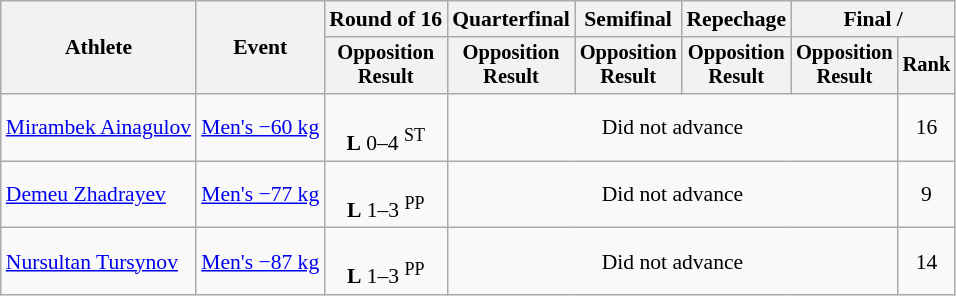<table class="wikitable" style="font-size:90%">
<tr>
<th rowspan=2>Athlete</th>
<th rowspan=2>Event</th>
<th>Round of 16</th>
<th>Quarterfinal</th>
<th>Semifinal</th>
<th>Repechage</th>
<th colspan=2>Final / </th>
</tr>
<tr style="font-size: 95%">
<th>Opposition<br>Result</th>
<th>Opposition<br>Result</th>
<th>Opposition<br>Result</th>
<th>Opposition<br>Result</th>
<th>Opposition<br>Result</th>
<th>Rank</th>
</tr>
<tr align=center>
<td align=left><a href='#'>Mirambek Ainagulov</a></td>
<td align=left><a href='#'>Men's −60 kg</a></td>
<td><br><strong>L</strong> 0–4 <sup>ST</sup></td>
<td colspan=4>Did not advance</td>
<td>16</td>
</tr>
<tr align=center>
<td align=left><a href='#'>Demeu Zhadrayev</a></td>
<td align=left><a href='#'>Men's −77 kg</a></td>
<td><br><strong>L</strong> 1–3 <sup>PP</sup></td>
<td colspan=4>Did not advance</td>
<td>9</td>
</tr>
<tr align=center>
<td align=left><a href='#'>Nursultan Tursynov</a></td>
<td align=left><a href='#'>Men's −87 kg</a></td>
<td><br><strong>L</strong> 1–3 <sup>PP</sup></td>
<td colspan=4>Did not advance</td>
<td>14</td>
</tr>
</table>
